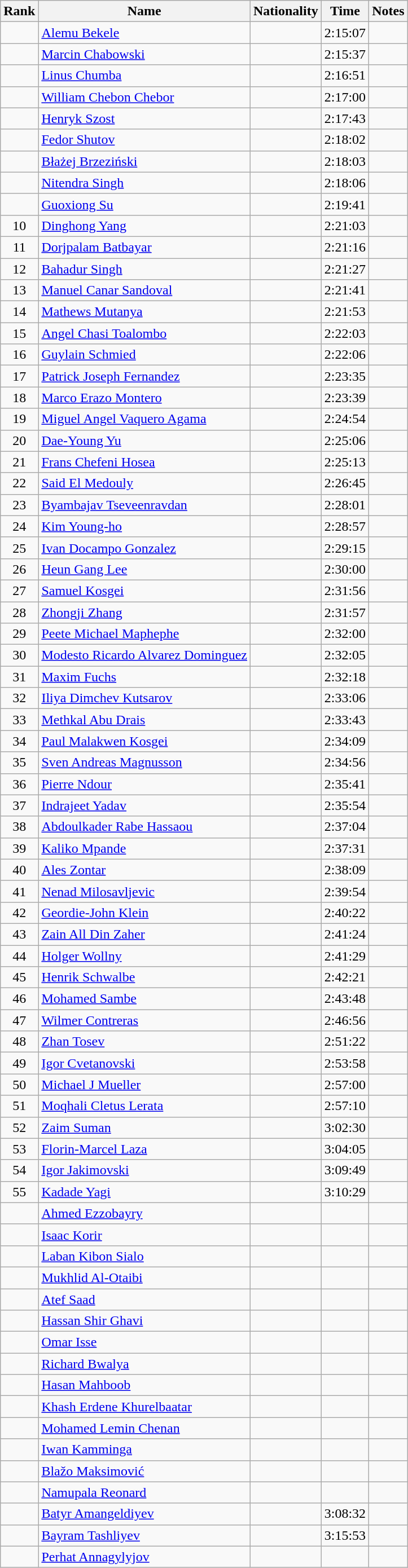<table class="wikitable sortable" style="text-align:center">
<tr>
<th>Rank</th>
<th>Name</th>
<th>Nationality</th>
<th>Time</th>
<th>Notes</th>
</tr>
<tr>
<td></td>
<td align=left><a href='#'>Alemu Bekele</a></td>
<td align=left></td>
<td>2:15:07</td>
<td></td>
</tr>
<tr>
<td></td>
<td align=left><a href='#'>Marcin Chabowski</a></td>
<td align=left></td>
<td>2:15:37</td>
<td></td>
</tr>
<tr>
<td></td>
<td align=left><a href='#'>Linus Chumba</a></td>
<td align=left></td>
<td>2:16:51</td>
<td></td>
</tr>
<tr>
<td></td>
<td align=left><a href='#'>William Chebon Chebor</a></td>
<td align=left></td>
<td>2:17:00</td>
<td></td>
</tr>
<tr>
<td></td>
<td align=left><a href='#'>Henryk Szost</a></td>
<td align=left></td>
<td>2:17:43</td>
<td></td>
</tr>
<tr>
<td></td>
<td align=left><a href='#'>Fedor Shutov</a></td>
<td align=left></td>
<td>2:18:02</td>
<td></td>
</tr>
<tr>
<td></td>
<td align=left><a href='#'>Błażej Brzeziński</a></td>
<td align=left></td>
<td>2:18:03</td>
<td></td>
</tr>
<tr>
<td></td>
<td align=left><a href='#'>Nitendra Singh</a></td>
<td align=left></td>
<td>2:18:06</td>
<td></td>
</tr>
<tr>
<td></td>
<td align=left><a href='#'>Guoxiong Su</a></td>
<td align=left></td>
<td>2:19:41</td>
<td></td>
</tr>
<tr>
<td>10</td>
<td align=left><a href='#'>Dinghong Yang</a></td>
<td align=left></td>
<td>2:21:03</td>
<td></td>
</tr>
<tr>
<td>11</td>
<td align=left><a href='#'>Dorjpalam Batbayar</a></td>
<td align=left></td>
<td>2:21:16</td>
<td></td>
</tr>
<tr>
<td>12</td>
<td align=left><a href='#'>Bahadur Singh</a></td>
<td align=left></td>
<td>2:21:27</td>
<td></td>
</tr>
<tr>
<td>13</td>
<td align=left><a href='#'>Manuel Canar Sandoval</a></td>
<td align=left></td>
<td>2:21:41</td>
<td></td>
</tr>
<tr>
<td>14</td>
<td align=left><a href='#'>Mathews Mutanya</a></td>
<td align=left></td>
<td>2:21:53</td>
<td></td>
</tr>
<tr>
<td>15</td>
<td align=left><a href='#'>Angel Chasi Toalombo</a></td>
<td align=left></td>
<td>2:22:03</td>
<td></td>
</tr>
<tr>
<td>16</td>
<td align=left><a href='#'>Guylain Schmied</a></td>
<td align=left></td>
<td>2:22:06</td>
<td></td>
</tr>
<tr>
<td>17</td>
<td align=left><a href='#'>Patrick Joseph Fernandez</a></td>
<td align=left></td>
<td>2:23:35</td>
<td></td>
</tr>
<tr>
<td>18</td>
<td align=left><a href='#'>Marco Erazo Montero</a></td>
<td align=left></td>
<td>2:23:39</td>
<td></td>
</tr>
<tr>
<td>19</td>
<td align=left><a href='#'>Miguel Angel Vaquero Agama</a></td>
<td align=left></td>
<td>2:24:54</td>
<td></td>
</tr>
<tr>
<td>20</td>
<td align=left><a href='#'>Dae-Young Yu</a></td>
<td align=left></td>
<td>2:25:06</td>
<td></td>
</tr>
<tr>
<td>21</td>
<td align=left><a href='#'>Frans Chefeni Hosea</a></td>
<td align=left></td>
<td>2:25:13</td>
<td></td>
</tr>
<tr>
<td>22</td>
<td align=left><a href='#'>Said El Medouly</a></td>
<td align=left></td>
<td>2:26:45</td>
<td></td>
</tr>
<tr>
<td>23</td>
<td align=left><a href='#'>Byambajav Tseveenravdan</a></td>
<td align=left></td>
<td>2:28:01</td>
<td></td>
</tr>
<tr>
<td>24</td>
<td align=left><a href='#'>Kim Young-ho</a></td>
<td align=left></td>
<td>2:28:57</td>
<td></td>
</tr>
<tr>
<td>25</td>
<td align=left><a href='#'>Ivan Docampo Gonzalez</a></td>
<td align=left></td>
<td>2:29:15</td>
<td></td>
</tr>
<tr>
<td>26</td>
<td align=left><a href='#'>Heun Gang Lee</a></td>
<td align=left></td>
<td>2:30:00</td>
<td></td>
</tr>
<tr>
<td>27</td>
<td align=left><a href='#'>Samuel Kosgei</a></td>
<td align=left></td>
<td>2:31:56</td>
<td></td>
</tr>
<tr>
<td>28</td>
<td align=left><a href='#'>Zhongji Zhang</a></td>
<td align=left></td>
<td>2:31:57</td>
<td></td>
</tr>
<tr>
<td>29</td>
<td align=left><a href='#'>Peete Michael Maphephe</a></td>
<td align=left></td>
<td>2:32:00</td>
<td></td>
</tr>
<tr>
<td>30</td>
<td align=left><a href='#'>Modesto Ricardo Alvarez Dominguez</a></td>
<td align=left></td>
<td>2:32:05</td>
<td></td>
</tr>
<tr>
<td>31</td>
<td align=left><a href='#'>Maxim Fuchs</a></td>
<td align=left></td>
<td>2:32:18</td>
<td></td>
</tr>
<tr>
<td>32</td>
<td align=left><a href='#'>Iliya Dimchev Kutsarov</a></td>
<td align=left></td>
<td>2:33:06</td>
<td></td>
</tr>
<tr>
<td>33</td>
<td align=left><a href='#'>Methkal Abu Drais</a></td>
<td align=left></td>
<td>2:33:43</td>
<td></td>
</tr>
<tr>
<td>34</td>
<td align=left><a href='#'>Paul Malakwen Kosgei</a></td>
<td align=left></td>
<td>2:34:09</td>
<td></td>
</tr>
<tr>
<td>35</td>
<td align=left><a href='#'>Sven Andreas Magnusson</a></td>
<td align=left></td>
<td>2:34:56</td>
<td></td>
</tr>
<tr>
<td>36</td>
<td align=left><a href='#'>Pierre Ndour</a></td>
<td align=left></td>
<td>2:35:41</td>
<td></td>
</tr>
<tr>
<td>37</td>
<td align=left><a href='#'>Indrajeet Yadav</a></td>
<td align=left></td>
<td>2:35:54</td>
<td></td>
</tr>
<tr>
<td>38</td>
<td align=left><a href='#'>Abdoulkader Rabe Hassaou</a></td>
<td align=left></td>
<td>2:37:04</td>
<td></td>
</tr>
<tr>
<td>39</td>
<td align=left><a href='#'>Kaliko Mpande</a></td>
<td align=left></td>
<td>2:37:31</td>
<td></td>
</tr>
<tr>
<td>40</td>
<td align=left><a href='#'>Ales Zontar</a></td>
<td align=left></td>
<td>2:38:09</td>
<td></td>
</tr>
<tr>
<td>41</td>
<td align=left><a href='#'>Nenad Milosavljevic</a></td>
<td align=left></td>
<td>2:39:54</td>
<td></td>
</tr>
<tr>
<td>42</td>
<td align=left><a href='#'>Geordie-John Klein</a></td>
<td align=left></td>
<td>2:40:22</td>
<td></td>
</tr>
<tr>
<td>43</td>
<td align=left><a href='#'>Zain All Din Zaher</a></td>
<td align=left></td>
<td>2:41:24</td>
<td></td>
</tr>
<tr>
<td>44</td>
<td align=left><a href='#'>Holger Wollny</a></td>
<td align=left></td>
<td>2:41:29</td>
<td></td>
</tr>
<tr>
<td>45</td>
<td align=left><a href='#'>Henrik Schwalbe</a></td>
<td align=left></td>
<td>2:42:21</td>
<td></td>
</tr>
<tr>
<td>46</td>
<td align=left><a href='#'>Mohamed Sambe</a></td>
<td align=left></td>
<td>2:43:48</td>
<td></td>
</tr>
<tr>
<td>47</td>
<td align=left><a href='#'>Wilmer Contreras</a></td>
<td align=left></td>
<td>2:46:56</td>
<td></td>
</tr>
<tr>
<td>48</td>
<td align=left><a href='#'>Zhan Tosev</a></td>
<td align=left></td>
<td>2:51:22</td>
<td></td>
</tr>
<tr>
<td>49</td>
<td align=left><a href='#'>Igor Cvetanovski</a></td>
<td align=left></td>
<td>2:53:58</td>
<td></td>
</tr>
<tr>
<td>50</td>
<td align=left><a href='#'>Michael J Mueller</a></td>
<td align=left></td>
<td>2:57:00</td>
<td></td>
</tr>
<tr>
<td>51</td>
<td align=left><a href='#'>Moqhali Cletus Lerata</a></td>
<td align=left></td>
<td>2:57:10</td>
<td></td>
</tr>
<tr>
<td>52</td>
<td align=left><a href='#'>Zaim Suman</a></td>
<td align=left></td>
<td>3:02:30</td>
<td></td>
</tr>
<tr>
<td>53</td>
<td align=left><a href='#'>Florin-Marcel Laza</a></td>
<td align=left></td>
<td>3:04:05</td>
<td></td>
</tr>
<tr>
<td>54</td>
<td align=left><a href='#'>Igor Jakimovski</a></td>
<td align=left></td>
<td>3:09:49</td>
<td></td>
</tr>
<tr>
<td>55</td>
<td align=left><a href='#'>Kadade Yagi</a></td>
<td align=left></td>
<td>3:10:29</td>
<td></td>
</tr>
<tr>
<td></td>
<td align=left><a href='#'>Ahmed Ezzobayry</a></td>
<td align=left></td>
<td></td>
<td></td>
</tr>
<tr>
<td></td>
<td align=left><a href='#'>Isaac Korir</a></td>
<td align=left></td>
<td></td>
<td></td>
</tr>
<tr>
<td></td>
<td align=left><a href='#'>Laban Kibon Sialo</a></td>
<td align=left></td>
<td></td>
<td></td>
</tr>
<tr>
<td></td>
<td align=left><a href='#'>Mukhlid Al-Otaibi</a></td>
<td align=left></td>
<td></td>
<td></td>
</tr>
<tr>
<td></td>
<td align=left><a href='#'>Atef Saad</a></td>
<td align=left></td>
<td></td>
<td></td>
</tr>
<tr>
<td></td>
<td align=left><a href='#'>Hassan Shir Ghavi</a></td>
<td align=left></td>
<td></td>
<td></td>
</tr>
<tr>
<td></td>
<td align=left><a href='#'>Omar Isse</a></td>
<td align=left></td>
<td></td>
<td></td>
</tr>
<tr>
<td></td>
<td align=left><a href='#'>Richard Bwalya</a></td>
<td align=left></td>
<td></td>
<td></td>
</tr>
<tr>
<td></td>
<td align=left><a href='#'>Hasan Mahboob</a></td>
<td align=left></td>
<td></td>
<td></td>
</tr>
<tr>
<td></td>
<td align=left><a href='#'>Khash Erdene Khurelbaatar</a></td>
<td align=left></td>
<td></td>
<td></td>
</tr>
<tr>
<td></td>
<td align=left><a href='#'>Mohamed Lemin Chenan</a></td>
<td align=left></td>
<td></td>
<td></td>
</tr>
<tr>
<td></td>
<td align=left><a href='#'>Iwan Kamminga</a></td>
<td align=left></td>
<td></td>
<td></td>
</tr>
<tr>
<td></td>
<td align=left><a href='#'>Blažo Maksimović</a></td>
<td align=left></td>
<td></td>
<td></td>
</tr>
<tr>
<td></td>
<td align=left><a href='#'>Namupala Reonard</a></td>
<td align=left></td>
<td></td>
<td></td>
</tr>
<tr>
<td></td>
<td align=left><a href='#'>Batyr Amangeldiyev</a></td>
<td align=left></td>
<td>3:08:32</td>
<td></td>
</tr>
<tr>
<td></td>
<td align=left><a href='#'>Bayram Tashliyev</a></td>
<td align=left></td>
<td>3:15:53</td>
<td></td>
</tr>
<tr>
<td></td>
<td align=left><a href='#'>Perhat Annagylyjov</a></td>
<td align=left></td>
<td></td>
<td></td>
</tr>
</table>
